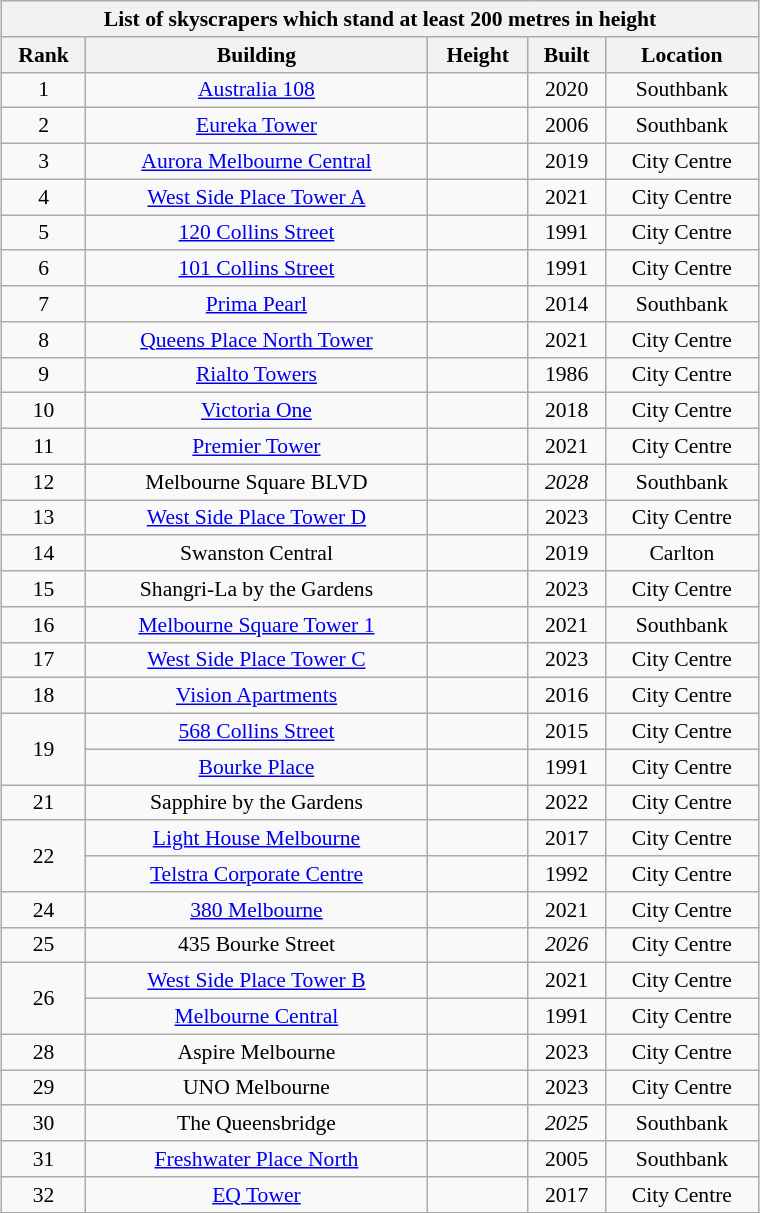<table class="wikitable collapsible collapsed" style="text-align:center; font-size:90%; margin:auto; width:40%;">
<tr>
<th colspan="6">List of skyscrapers which stand at least 200 metres in height</th>
</tr>
<tr>
<th>Rank</th>
<th>Building</th>
<th>Height</th>
<th>Built</th>
<th>Location</th>
</tr>
<tr>
<td>1</td>
<td><a href='#'>Australia 108</a></td>
<td></td>
<td>2020</td>
<td>Southbank</td>
</tr>
<tr>
<td>2</td>
<td><a href='#'>Eureka Tower</a></td>
<td></td>
<td>2006</td>
<td>Southbank</td>
</tr>
<tr>
<td>3</td>
<td><a href='#'>Aurora Melbourne Central</a></td>
<td></td>
<td>2019</td>
<td>City Centre</td>
</tr>
<tr>
<td>4</td>
<td><a href='#'>West Side Place Tower A</a></td>
<td></td>
<td>2021</td>
<td>City Centre</td>
</tr>
<tr>
<td>5</td>
<td><a href='#'>120 Collins Street</a></td>
<td></td>
<td>1991</td>
<td>City Centre</td>
</tr>
<tr>
<td>6</td>
<td><a href='#'>101 Collins Street</a></td>
<td></td>
<td>1991</td>
<td>City Centre</td>
</tr>
<tr>
<td>7</td>
<td><a href='#'>Prima Pearl</a></td>
<td></td>
<td>2014</td>
<td>Southbank</td>
</tr>
<tr>
<td>8</td>
<td><a href='#'>Queens Place North Tower</a></td>
<td></td>
<td>2021</td>
<td>City Centre</td>
</tr>
<tr>
<td>9</td>
<td><a href='#'>Rialto Towers</a></td>
<td></td>
<td>1986</td>
<td>City Centre</td>
</tr>
<tr>
<td>10</td>
<td><a href='#'>Victoria One</a></td>
<td></td>
<td>2018</td>
<td>City Centre</td>
</tr>
<tr>
<td>11</td>
<td><a href='#'>Premier Tower</a></td>
<td></td>
<td>2021</td>
<td>City Centre</td>
</tr>
<tr>
<td>12</td>
<td>Melbourne Square BLVD</td>
<td></td>
<td><em>2028</em></td>
<td>Southbank</td>
</tr>
<tr>
<td>13</td>
<td><a href='#'>West Side Place Tower D</a></td>
<td></td>
<td>2023</td>
<td>City Centre</td>
</tr>
<tr>
<td>14</td>
<td>Swanston Central</td>
<td></td>
<td>2019</td>
<td>Carlton</td>
</tr>
<tr>
<td>15</td>
<td>Shangri-La by the Gardens</td>
<td></td>
<td>2023</td>
<td>City Centre</td>
</tr>
<tr>
<td>16</td>
<td><a href='#'>Melbourne Square Tower 1</a></td>
<td></td>
<td>2021</td>
<td>Southbank</td>
</tr>
<tr>
<td>17</td>
<td><a href='#'>West Side Place Tower C</a></td>
<td></td>
<td>2023</td>
<td>City Centre</td>
</tr>
<tr>
<td>18</td>
<td><a href='#'>Vision Apartments</a></td>
<td></td>
<td>2016</td>
<td>City Centre</td>
</tr>
<tr>
<td rowspan="2">19</td>
<td><a href='#'>568 Collins Street</a></td>
<td></td>
<td>2015</td>
<td>City Centre</td>
</tr>
<tr>
<td><a href='#'>Bourke Place</a></td>
<td></td>
<td>1991</td>
<td>City Centre</td>
</tr>
<tr>
<td>21</td>
<td>Sapphire by the Gardens</td>
<td></td>
<td>2022</td>
<td>City Centre</td>
</tr>
<tr>
<td rowspan="2">22</td>
<td><a href='#'>Light House Melbourne</a></td>
<td></td>
<td>2017</td>
<td>City Centre</td>
</tr>
<tr>
<td><a href='#'>Telstra Corporate Centre</a></td>
<td></td>
<td>1992</td>
<td>City Centre</td>
</tr>
<tr>
<td>24</td>
<td><a href='#'>380 Melbourne</a></td>
<td></td>
<td>2021</td>
<td>City Centre</td>
</tr>
<tr>
<td>25</td>
<td>435 Bourke Street</td>
<td></td>
<td><em>2026</em></td>
<td>City Centre</td>
</tr>
<tr>
<td rowspan="2">26</td>
<td><a href='#'>West Side Place Tower B</a></td>
<td></td>
<td>2021</td>
<td>City Centre</td>
</tr>
<tr>
<td><a href='#'>Melbourne Central</a></td>
<td></td>
<td>1991</td>
<td>City Centre</td>
</tr>
<tr>
<td>28</td>
<td>Aspire Melbourne</td>
<td></td>
<td>2023</td>
<td>City Centre</td>
</tr>
<tr>
<td>29</td>
<td>UNO Melbourne</td>
<td></td>
<td>2023</td>
<td>City Centre</td>
</tr>
<tr>
<td>30</td>
<td>The Queensbridge</td>
<td></td>
<td><em>2025</em></td>
<td>Southbank</td>
</tr>
<tr>
<td>31</td>
<td><a href='#'>Freshwater Place North</a></td>
<td></td>
<td>2005</td>
<td>Southbank</td>
</tr>
<tr>
<td>32</td>
<td><a href='#'>EQ Tower</a></td>
<td></td>
<td>2017</td>
<td>City Centre</td>
</tr>
<tr>
</tr>
</table>
